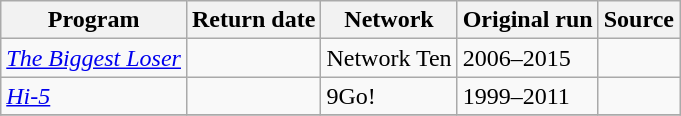<table class="wikitable plainrowheaders sortable">
<tr>
<th scope="col">Program</th>
<th scope="col">Return date</th>
<th scope="col">Network</th>
<th scope="col">Original run</th>
<th scope="col" class="unsortable">Source</th>
</tr>
<tr>
<td><em><a href='#'>The Biggest Loser</a></em></td>
<td></td>
<td>Network Ten</td>
<td>2006–2015</td>
<td></td>
</tr>
<tr>
<td><em><a href='#'>Hi-5</a></em></td>
<td></td>
<td>9Go!</td>
<td>1999–2011</td>
<td></td>
</tr>
<tr>
</tr>
</table>
